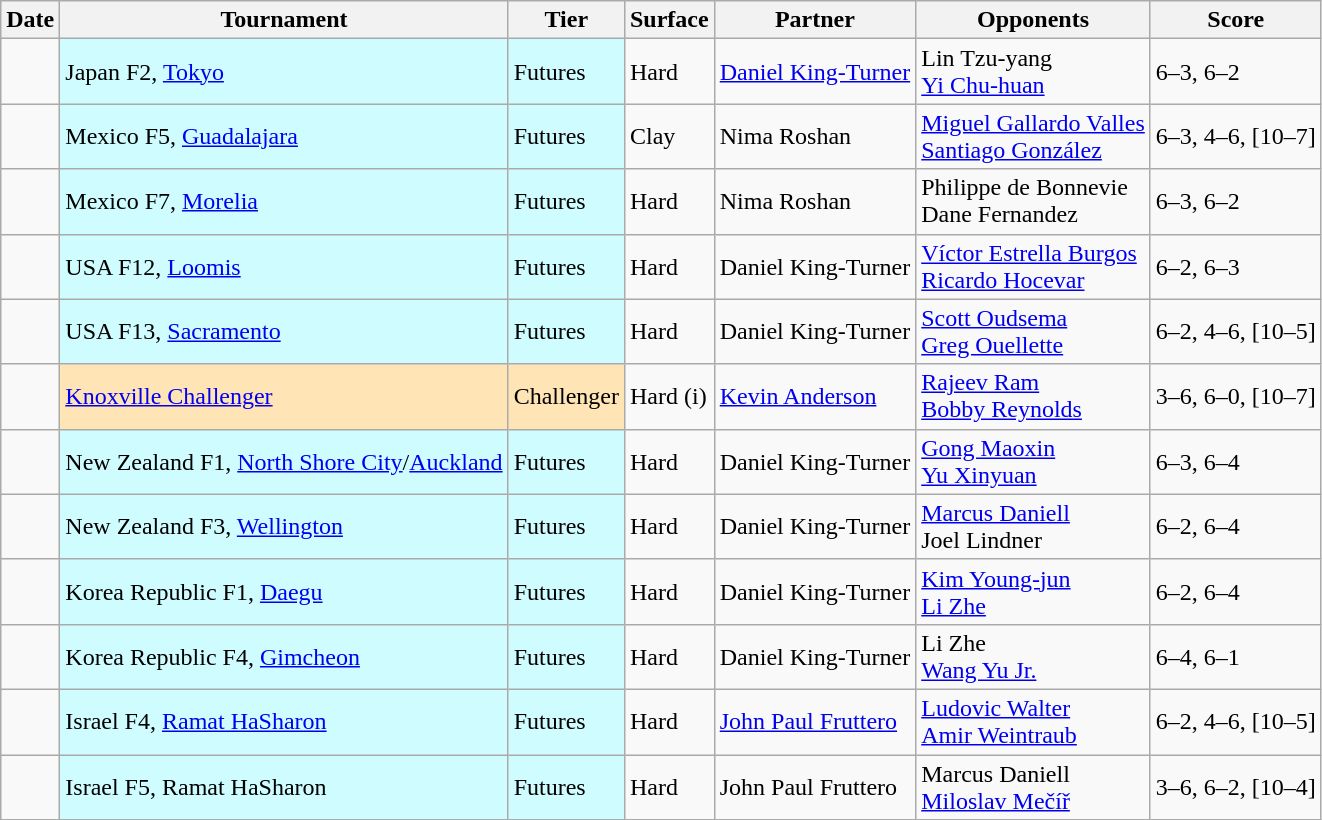<table class="sortable wikitable">
<tr>
<th>Date</th>
<th>Tournament</th>
<th>Tier</th>
<th>Surface</th>
<th>Partner</th>
<th>Opponents</th>
<th class="unsortable">Score</th>
</tr>
<tr>
<td></td>
<td style="background:#cffcff;">Japan F2, <a href='#'>Tokyo</a></td>
<td style="background:#cffcff;">Futures</td>
<td>Hard</td>
<td> <a href='#'>Daniel King-Turner</a></td>
<td> Lin Tzu-yang<br> <a href='#'>Yi Chu-huan</a></td>
<td>6–3, 6–2</td>
</tr>
<tr>
<td></td>
<td style="background:#cffcff;">Mexico F5, <a href='#'>Guadalajara</a></td>
<td style="background:#cffcff;">Futures</td>
<td>Clay</td>
<td> Nima Roshan</td>
<td> <a href='#'>Miguel Gallardo Valles</a><br> <a href='#'>Santiago González</a></td>
<td>6–3, 4–6, [10–7]</td>
</tr>
<tr>
<td></td>
<td style="background:#cffcff;">Mexico F7, <a href='#'>Morelia</a></td>
<td style="background:#cffcff;">Futures</td>
<td>Hard</td>
<td> Nima Roshan</td>
<td> Philippe de Bonnevie<br> Dane Fernandez</td>
<td>6–3, 6–2</td>
</tr>
<tr>
<td></td>
<td style="background:#cffcff;">USA F12, <a href='#'>Loomis</a></td>
<td style="background:#cffcff;">Futures</td>
<td>Hard</td>
<td> Daniel King-Turner</td>
<td> <a href='#'>Víctor Estrella Burgos</a><br> <a href='#'>Ricardo Hocevar</a></td>
<td>6–2, 6–3</td>
</tr>
<tr>
<td></td>
<td style="background:#cffcff;">USA F13, <a href='#'>Sacramento</a></td>
<td style="background:#cffcff;">Futures</td>
<td>Hard</td>
<td> Daniel King-Turner</td>
<td> <a href='#'>Scott Oudsema</a><br> <a href='#'>Greg Ouellette</a></td>
<td>6–2, 4–6, [10–5]</td>
</tr>
<tr>
<td></td>
<td style="background:moccasin;"><a href='#'>Knoxville Challenger</a></td>
<td style="background:moccasin;">Challenger</td>
<td>Hard (i)</td>
<td> <a href='#'>Kevin Anderson</a></td>
<td> <a href='#'>Rajeev Ram</a><br> <a href='#'>Bobby Reynolds</a></td>
<td>3–6, 6–0, [10–7]</td>
</tr>
<tr>
<td></td>
<td style="background:#cffcff;">New Zealand F1, <a href='#'>North Shore City</a>/<a href='#'>Auckland</a></td>
<td style="background:#cffcff;">Futures</td>
<td>Hard</td>
<td> Daniel King-Turner</td>
<td> <a href='#'>Gong Maoxin</a><br> <a href='#'>Yu Xinyuan</a></td>
<td>6–3, 6–4</td>
</tr>
<tr>
<td></td>
<td style="background:#cffcff;">New Zealand F3, <a href='#'>Wellington</a></td>
<td style="background:#cffcff;">Futures</td>
<td>Hard</td>
<td> Daniel King-Turner</td>
<td> <a href='#'>Marcus Daniell</a><br> Joel Lindner</td>
<td>6–2, 6–4</td>
</tr>
<tr>
<td></td>
<td style="background:#cffcff;">Korea Republic F1, <a href='#'>Daegu</a></td>
<td style="background:#cffcff;">Futures</td>
<td>Hard</td>
<td> Daniel King-Turner</td>
<td> <a href='#'>Kim Young-jun</a><br> <a href='#'>Li Zhe</a></td>
<td>6–2, 6–4</td>
</tr>
<tr>
<td></td>
<td style="background:#cffcff;">Korea Republic F4, <a href='#'>Gimcheon</a></td>
<td style="background:#cffcff;">Futures</td>
<td>Hard</td>
<td> Daniel King-Turner</td>
<td> Li Zhe<br> <a href='#'>Wang Yu Jr.</a></td>
<td>6–4, 6–1</td>
</tr>
<tr>
<td></td>
<td style="background:#cffcff;">Israel F4, <a href='#'>Ramat HaSharon</a></td>
<td style="background:#cffcff;">Futures</td>
<td>Hard</td>
<td> <a href='#'>John Paul Fruttero</a></td>
<td> <a href='#'>Ludovic Walter</a><br> <a href='#'>Amir Weintraub</a></td>
<td>6–2, 4–6, [10–5]</td>
</tr>
<tr>
<td></td>
<td style="background:#cffcff;">Israel F5, Ramat HaSharon</td>
<td style="background:#cffcff;">Futures</td>
<td>Hard</td>
<td> John Paul Fruttero</td>
<td> Marcus Daniell<br> <a href='#'>Miloslav Mečíř</a></td>
<td>3–6, 6–2, [10–4]</td>
</tr>
</table>
